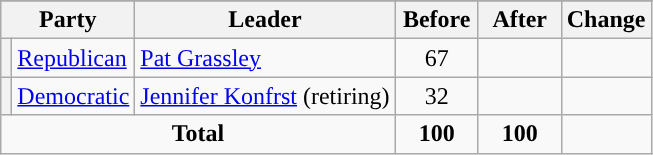<table class="wikitable" style="text-align:center;">
<tr>
</tr>
<tr>
<th colspan="2">Party</th>
<th>Leader</th>
<th style="width:3em">Before</th>
<th style="width:3em">After</th>
<th style="width:3em">Change</th>
</tr>
<tr>
<th style="background-color:"></th>
<td style="text-align:left;"><a href='#'>Republican</a></td>
<td style="text-align:left;"><a href='#'>Pat Grassley</a></td>
<td>67</td>
<td></td>
<td></td>
</tr>
<tr>
<th style="background-color:"></th>
<td style="text-align:left;"><a href='#'>Democratic</a></td>
<td style="text-align:left;"><a href='#'>Jennifer Konfrst</a> (retiring)</td>
<td>32</td>
<td></td>
<td></td>
</tr>
<tr>
<td colspan="3"><strong>Total</strong></td>
<td><strong>100</strong></td>
<td><strong>100</strong></td>
<td></td>
</tr>
</table>
